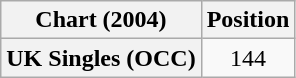<table class="wikitable plainrowheaders" style="text-align:center">
<tr>
<th>Chart (2004)</th>
<th>Position</th>
</tr>
<tr>
<th scope="row">UK Singles (OCC)</th>
<td>144</td>
</tr>
</table>
